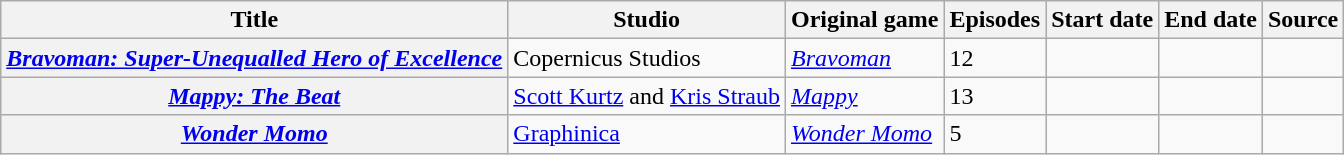<table class="wikitable sortable" |->
<tr>
<th scope="col">Title</th>
<th scope="col">Studio</th>
<th scope="col">Original game</th>
<th scope="col">Episodes</th>
<th scope="col">Start date</th>
<th scope="col">End date</th>
<th scope="col">Source</th>
</tr>
<tr>
<th scope="row"><em><a href='#'>Bravoman: Super-Unequalled Hero of Excellence</a></em></th>
<td>Copernicus Studios</td>
<td><em><a href='#'>Bravoman</a></em></td>
<td>12</td>
<td></td>
<td></td>
<td></td>
</tr>
<tr>
<th scope="row"><em><a href='#'>Mappy: The Beat</a></em></th>
<td><a href='#'>Scott Kurtz</a> and <a href='#'>Kris Straub</a></td>
<td><em><a href='#'>Mappy</a></em></td>
<td>13</td>
<td></td>
<td></td>
<td></td>
</tr>
<tr>
<th scope="row"><em><a href='#'>Wonder Momo</a></em></th>
<td><a href='#'>Graphinica</a></td>
<td><em><a href='#'>Wonder Momo</a></em></td>
<td>5</td>
<td></td>
<td></td>
<td></td>
</tr>
</table>
